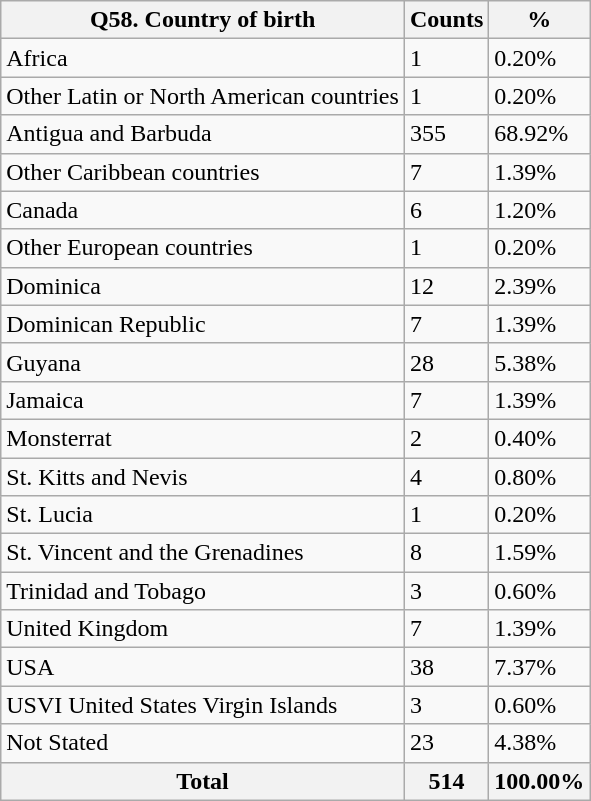<table class="wikitable sortable">
<tr>
<th>Q58. Country of birth</th>
<th>Counts</th>
<th>%</th>
</tr>
<tr>
<td>Africa</td>
<td>1</td>
<td>0.20%</td>
</tr>
<tr>
<td>Other Latin or North American countries</td>
<td>1</td>
<td>0.20%</td>
</tr>
<tr>
<td>Antigua and Barbuda</td>
<td>355</td>
<td>68.92%</td>
</tr>
<tr>
<td>Other Caribbean countries</td>
<td>7</td>
<td>1.39%</td>
</tr>
<tr>
<td>Canada</td>
<td>6</td>
<td>1.20%</td>
</tr>
<tr>
<td>Other European countries</td>
<td>1</td>
<td>0.20%</td>
</tr>
<tr>
<td>Dominica</td>
<td>12</td>
<td>2.39%</td>
</tr>
<tr>
<td>Dominican Republic</td>
<td>7</td>
<td>1.39%</td>
</tr>
<tr>
<td>Guyana</td>
<td>28</td>
<td>5.38%</td>
</tr>
<tr>
<td>Jamaica</td>
<td>7</td>
<td>1.39%</td>
</tr>
<tr>
<td>Monsterrat</td>
<td>2</td>
<td>0.40%</td>
</tr>
<tr>
<td>St. Kitts and Nevis</td>
<td>4</td>
<td>0.80%</td>
</tr>
<tr>
<td>St. Lucia</td>
<td>1</td>
<td>0.20%</td>
</tr>
<tr>
<td>St. Vincent and the Grenadines</td>
<td>8</td>
<td>1.59%</td>
</tr>
<tr>
<td>Trinidad and Tobago</td>
<td>3</td>
<td>0.60%</td>
</tr>
<tr>
<td>United Kingdom</td>
<td>7</td>
<td>1.39%</td>
</tr>
<tr>
<td>USA</td>
<td>38</td>
<td>7.37%</td>
</tr>
<tr>
<td>USVI United States Virgin Islands</td>
<td>3</td>
<td>0.60%</td>
</tr>
<tr>
<td>Not Stated</td>
<td>23</td>
<td>4.38%</td>
</tr>
<tr>
<th>Total</th>
<th>514</th>
<th>100.00%</th>
</tr>
</table>
